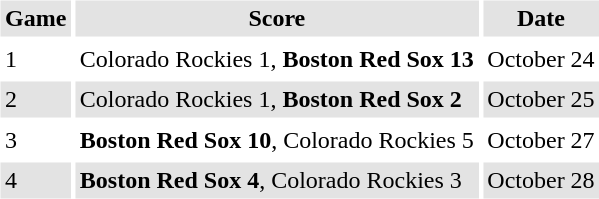<table border="0" cellspacing="3" cellpadding="3">
<tr style="background: #e3e3e3;">
<th>Game</th>
<th>Score</th>
<th>Date</th>
</tr>
<tr>
<td>1</td>
<td>Colorado Rockies 1, <strong>Boston Red Sox 13</strong></td>
<td>October 24</td>
</tr>
<tr style="background: #e3e3e3;">
<td>2</td>
<td>Colorado Rockies 1, <strong>Boston Red Sox 2</strong></td>
<td>October 25</td>
</tr>
<tr>
<td>3</td>
<td><strong>Boston Red Sox 10</strong>, Colorado Rockies 5</td>
<td>October 27</td>
</tr>
<tr style="background: #e3e3e3;">
<td>4</td>
<td><strong>Boston Red Sox 4</strong>, Colorado Rockies 3</td>
<td>October 28</td>
</tr>
<tr Boston Red Sox 4 Colorado Rockies 3>
</tr>
<tr style="background: #e3e3e3;">
</tr>
</table>
